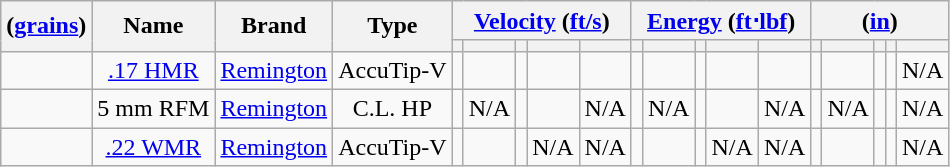<table class="wikitable sortable" style="text-align:center;">
<tr>
<th scope=col rowspan=2> (<a href='#'>grains</a>)</th>
<th scope=col rowspan=2>Name</th>
<th scope=col rowspan=2>Brand</th>
<th scope=col rowspan=2>Type</th>
<th scope=colgroup colspan=5><a href='#'>Velocity</a> (<a href='#'>ft/s</a>)</th>
<th scope=colgroup colspan=5><a href='#'>Energy</a> (<a href='#'>ft⋅lbf</a>)</th>
<th scope=colgroup colspan=5> (<a href='#'>in</a>)</th>
</tr>
<tr>
<th scope=col></th>
<th scope=col></th>
<th scope=col></th>
<th scope=col></th>
<th scope=col></th>
<th scope=col></th>
<th scope=col></th>
<th scope=col></th>
<th scope=col></th>
<th scope=col></th>
<th scope=col></th>
<th scope=col></th>
<th scope=col></th>
<th scope=col></th>
<th scope=col></th>
</tr>
<tr>
<td></td>
<td><a href='#'>.17 HMR</a></td>
<td><a href='#'>Remington</a></td>
<td>AccuTip-V</td>
<td style="text-align: right;"></td>
<td style="text-align: right;"></td>
<td style="text-align: right;"></td>
<td style="text-align: right;"></td>
<td style="text-align: right;"></td>
<td style="text-align: right;"></td>
<td style="text-align: right;"></td>
<td style="text-align: right;"></td>
<td style="text-align: right;"></td>
<td style="text-align: right;"></td>
<td style="text-align: right;"></td>
<td style="text-align: right;"></td>
<td style="text-align: right;"></td>
<td style="text-align: right;"></td>
<td style="text-align: center;">N/A</td>
</tr>
<tr>
<td></td>
<td>5 mm RFM</td>
<td><a href='#'>Remington</a></td>
<td>C.L. HP</td>
<td style="text-align: right;"></td>
<td style="text-align: center;">N/A</td>
<td style="text-align: right;"></td>
<td style="text-align: right;"></td>
<td style="text-align: center;">N/A</td>
<td style="text-align: right;"></td>
<td style="text-align: center;">N/A</td>
<td style="text-align: right;"></td>
<td style="text-align: right;"></td>
<td style="text-align: center;">N/A</td>
<td style="text-align: right;"></td>
<td style="text-align: center;">N/A</td>
<td style="text-align: right;"></td>
<td style="text-align: right;"></td>
<td style="text-align: center;">N/A</td>
</tr>
<tr>
<td></td>
<td><a href='#'>.22 WMR</a></td>
<td><a href='#'>Remington</a></td>
<td>AccuTip-V</td>
<td style="text-align: right;"></td>
<td style="text-align: right;"></td>
<td style="text-align: right;"></td>
<td style="text-align: center;">N/A</td>
<td style="text-align: center;">N/A</td>
<td style="text-align: right;"></td>
<td style="text-align: right;"></td>
<td style="text-align: right;"></td>
<td style="text-align: center;">N/A</td>
<td style="text-align: center;">N/A</td>
<td style="text-align: right;"></td>
<td style="text-align: right;"></td>
<td style="text-align: right;"></td>
<td style="text-align: right;"></td>
<td style="text-align: center;">N/A</td>
</tr>
</table>
